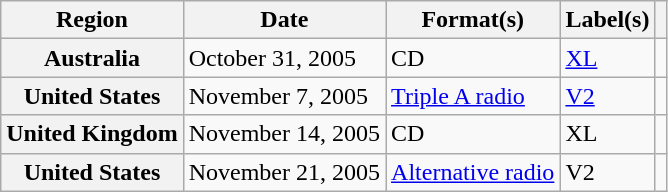<table class="wikitable plainrowheaders">
<tr>
<th scope="col">Region</th>
<th scope="col">Date</th>
<th scope="col">Format(s)</th>
<th scope="col">Label(s)</th>
<th scope="col"></th>
</tr>
<tr>
<th scope="row">Australia</th>
<td>October 31, 2005</td>
<td>CD</td>
<td><a href='#'>XL</a></td>
<td align="center"></td>
</tr>
<tr>
<th scope="row">United States</th>
<td>November 7, 2005</td>
<td><a href='#'>Triple A radio</a></td>
<td><a href='#'>V2</a></td>
<td align="center"></td>
</tr>
<tr>
<th scope="row">United Kingdom</th>
<td>November 14, 2005</td>
<td>CD</td>
<td>XL</td>
<td align="center"></td>
</tr>
<tr>
<th scope="row">United States</th>
<td>November 21, 2005</td>
<td><a href='#'>Alternative radio</a></td>
<td>V2</td>
<td align="center"></td>
</tr>
</table>
